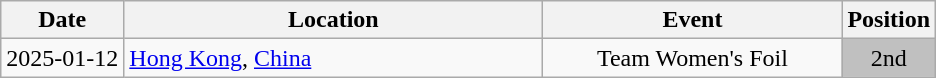<table class="wikitable" style="text-align:center;">
<tr>
<th>Date</th>
<th style="width:17em">Location</th>
<th style="width:12em">Event</th>
<th>Position</th>
</tr>
<tr>
<td>2025-01-12</td>
<td rowspan="1" align="left"> <a href='#'>Hong Kong</a>, <a href='#'>China</a></td>
<td>Team Women's Foil</td>
<td bgcolor="silver">2nd</td>
</tr>
</table>
